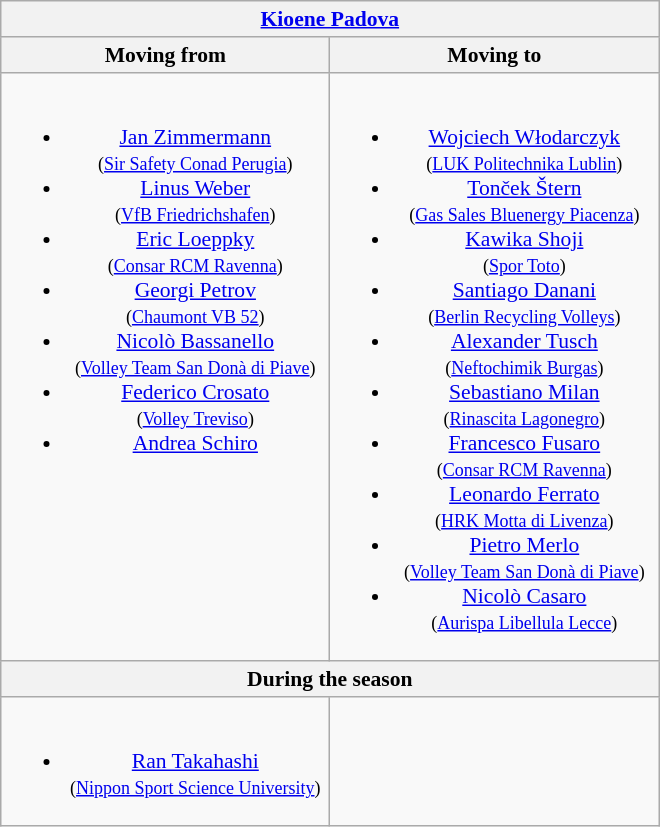<table class="wikitable collapsible collapsed" style="font-size:90%; text-align:center">
<tr>
<th colspan=2 style="width:30em"><a href='#'>Kioene Padova</a></th>
</tr>
<tr>
<th width="50%">Moving from</th>
<th width="50%">Moving to</th>
</tr>
<tr>
<td valign=top><br><ul><li> <a href='#'>Jan Zimmermann</a><br><small>(<a href='#'>Sir Safety Conad Perugia</a>)</small></li><li> <a href='#'>Linus Weber</a><br><small>(<a href='#'>VfB Friedrichshafen</a>)</small></li><li> <a href='#'>Eric Loeppky</a><br><small>(<a href='#'>Consar RCM Ravenna</a>)</small></li><li> <a href='#'>Georgi Petrov</a><br><small>(<a href='#'>Chaumont VB 52</a>)</small></li><li> <a href='#'>Nicolò Bassanello</a><br><small>(<a href='#'>Volley Team San Donà di Piave</a>)</small></li><li> <a href='#'>Federico Crosato</a><br><small>(<a href='#'>Volley Treviso</a>)</small></li><li> <a href='#'>Andrea Schiro</a></li></ul></td>
<td valign=top><br><ul><li> <a href='#'>Wojciech Włodarczyk</a><br><small>(<a href='#'>LUK Politechnika Lublin</a>)</small></li><li> <a href='#'>Tonček Štern</a><br><small>(<a href='#'>Gas Sales Bluenergy Piacenza</a>)</small></li><li> <a href='#'>Kawika Shoji</a><br><small>(<a href='#'>Spor Toto</a>)</small></li><li> <a href='#'>Santiago Danani</a><br><small>(<a href='#'>Berlin Recycling Volleys</a>)</small></li><li> <a href='#'>Alexander Tusch</a><br><small>(<a href='#'>Neftochimik Burgas</a>)</small></li><li> <a href='#'>Sebastiano Milan</a><br><small>(<a href='#'>Rinascita Lagonegro</a>)</small></li><li> <a href='#'>Francesco Fusaro</a><br><small>(<a href='#'>Consar RCM Ravenna</a>)</small></li><li> <a href='#'>Leonardo Ferrato</a><br><small>(<a href='#'>HRK Motta di Livenza</a>)</small></li><li> <a href='#'>Pietro Merlo</a><br><small>(<a href='#'>Volley Team San Donà di Piave</a>)</small></li><li> <a href='#'>Nicolò Casaro</a><br><small>(<a href='#'>Aurispa Libellula Lecce</a>)</small></li></ul></td>
</tr>
<tr>
<th colspan=2>During the season</th>
</tr>
<tr>
<td valign=top><br><ul><li> <a href='#'>Ran Takahashi</a><br><small>(<a href='#'>Nippon Sport Science University</a>)</small></li></ul></td>
<td valign=top></td>
</tr>
</table>
